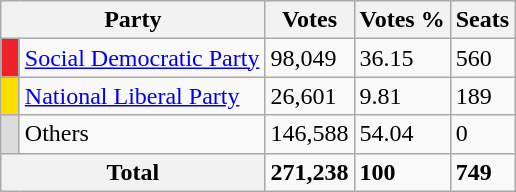<table class="wikitable">
<tr>
<th colspan="2">Party</th>
<th>Votes</th>
<th>Votes %</th>
<th>Seats</th>
</tr>
<tr>
<td style="background:#ed2128;" width="5"></td>
<td><a href='#'>Social Democratic Party</a></td>
<td>98,049</td>
<td>36.15</td>
<td>560</td>
</tr>
<tr>
<td style="background:#ffdd00;" width="5"></td>
<td><a href='#'>National Liberal Party</a></td>
<td>26,601</td>
<td>9.81</td>
<td>189</td>
</tr>
<tr>
<td style="background:#dcdcdc;" width="5"></td>
<td>Others</td>
<td>146,588</td>
<td>54.04</td>
<td>0</td>
</tr>
<tr>
<th colspan="2">Total</th>
<td><strong>271,238</strong></td>
<td><strong>100</strong></td>
<td><strong>749</strong></td>
</tr>
</table>
